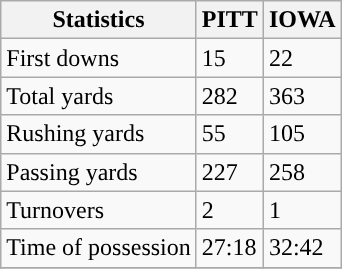<table class="wikitable">
<tr>
<th>Statistics</th>
<th>PITT</th>
<th>IOWA</th>
</tr>
<tr>
<td>First downs</td>
<td>15</td>
<td>22</td>
</tr>
<tr>
<td>Total yards</td>
<td>282</td>
<td>363</td>
</tr>
<tr>
<td>Rushing yards</td>
<td>55</td>
<td>105</td>
</tr>
<tr>
<td>Passing yards</td>
<td>227</td>
<td>258</td>
</tr>
<tr>
<td>Turnovers</td>
<td>2</td>
<td>1</td>
</tr>
<tr>
<td>Time of possession</td>
<td>27:18</td>
<td>32:42</td>
</tr>
<tr>
</tr>
</table>
